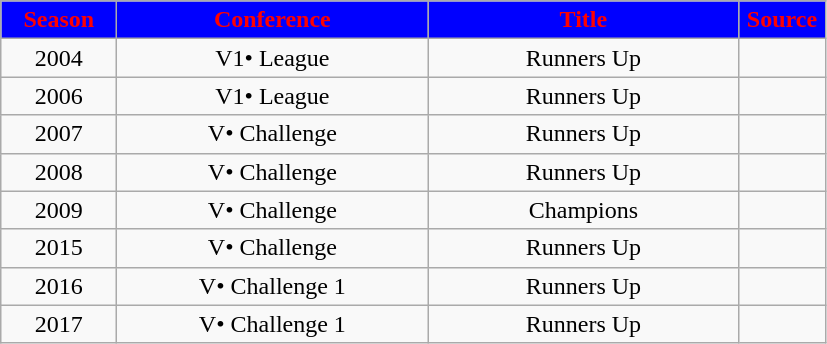<table class="wikitable">
<tr>
<th style="width:70px; background:blue; color:red; text-align:center;">Season</th>
<th style="width:200px; background:blue; color:red;">Conference</th>
<th style="width:200px; background:blue; color:red;">Title</th>
<th style="width:50px; background:blue; color:red;">Source</th>
</tr>
<tr align=center>
<td>2004</td>
<td>V1• League</td>
<td>Runners Up</td>
<td></td>
</tr>
<tr align=center>
<td>2006</td>
<td>V1• League</td>
<td>Runners Up</td>
<td></td>
</tr>
<tr align=center>
<td>2007</td>
<td>V• Challenge</td>
<td>Runners Up</td>
<td></td>
</tr>
<tr align=center>
<td>2008</td>
<td>V• Challenge</td>
<td>Runners Up</td>
<td></td>
</tr>
<tr align=center>
<td>2009</td>
<td>V• Challenge</td>
<td>Champions</td>
<td></td>
</tr>
<tr align=center>
<td>2015</td>
<td>V• Challenge</td>
<td>Runners Up</td>
<td></td>
</tr>
<tr align=center>
<td>2016</td>
<td>V• Challenge 1</td>
<td>Runners Up</td>
<td></td>
</tr>
<tr align=center>
<td>2017</td>
<td>V• Challenge 1</td>
<td>Runners Up</td>
</tr>
</table>
